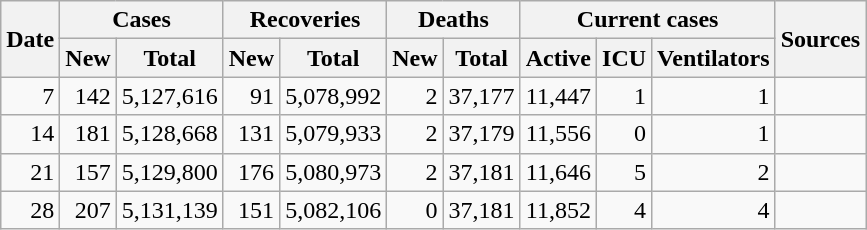<table class="wikitable sortable mw-collapsible mw-collapsed sticky-header-multi sort-under" style="text-align:right;">
<tr>
<th rowspan=2>Date</th>
<th colspan=2>Cases</th>
<th colspan=2>Recoveries</th>
<th colspan=2>Deaths</th>
<th colspan=3>Current cases</th>
<th rowspan=2 class="unsortable">Sources</th>
</tr>
<tr>
<th>New</th>
<th>Total</th>
<th>New</th>
<th>Total</th>
<th>New</th>
<th>Total</th>
<th>Active</th>
<th>ICU</th>
<th>Ventilators</th>
</tr>
<tr>
<td>7</td>
<td>142</td>
<td>5,127,616</td>
<td>91</td>
<td>5,078,992</td>
<td>2</td>
<td>37,177</td>
<td>11,447</td>
<td>1</td>
<td>1</td>
<td></td>
</tr>
<tr>
<td>14</td>
<td>181</td>
<td>5,128,668</td>
<td>131</td>
<td>5,079,933</td>
<td>2</td>
<td>37,179</td>
<td>11,556</td>
<td>0</td>
<td>1</td>
<td></td>
</tr>
<tr>
<td>21</td>
<td>157</td>
<td>5,129,800</td>
<td>176</td>
<td>5,080,973</td>
<td>2</td>
<td>37,181</td>
<td>11,646</td>
<td>5</td>
<td>2</td>
<td></td>
</tr>
<tr>
<td>28</td>
<td>207</td>
<td>5,131,139</td>
<td>151</td>
<td>5,082,106</td>
<td>0</td>
<td>37,181</td>
<td>11,852</td>
<td>4</td>
<td>4</td>
<td></td>
</tr>
</table>
